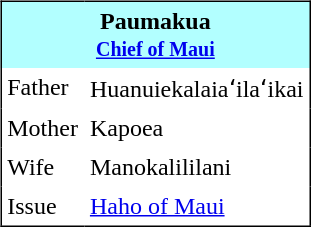<table tableborder="2" cellpadding="4" style="float:right; margin:5px 0 1em 1em; border:1px solid black; border-collapse:collapse; border-width:1px 1px 1px 1px; background:white; color:black;" width="10%">
<tr valign="top" style="background:#B2FFFF;">
<th colspan="2"><strong>Paumakua</strong><br><small><a href='#'>Chief of Maui</a></small></th>
</tr>
<tr valign="top">
<td>Father</td>
<td>Huanuiekalaiaʻilaʻikai</td>
</tr>
<tr valign="top">
<td>Mother</td>
<td>Kapoea</td>
</tr>
<tr valign="top">
<td>Wife</td>
<td>Manokalililani</td>
</tr>
<tr valign="top">
<td>Issue</td>
<td><a href='#'>Haho of Maui</a></td>
</tr>
<tr valign="top">
</tr>
</table>
